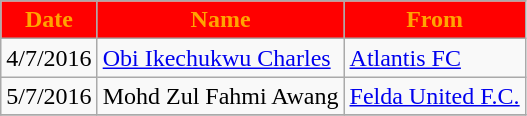<table class="wikitable sortable">
<tr>
<th style="background:red; color:orange;">Date</th>
<th style="background:red; color:orange;">Name</th>
<th style="background:red; color:orange;">From</th>
</tr>
<tr>
<td>4/7/2016</td>
<td> 	<a href='#'>Obi Ikechukwu Charles</a></td>
<td> <a href='#'>Atlantis FC</a></td>
</tr>
<tr>
<td>5/7/2016</td>
<td> Mohd Zul Fahmi Awang</td>
<td> <a href='#'>Felda United F.C.</a></td>
</tr>
<tr>
</tr>
</table>
